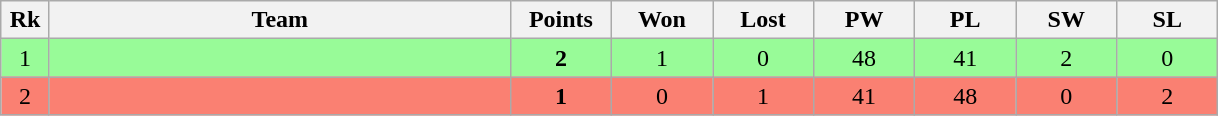<table class=wikitable style=text-align:center>
<tr>
<th width=25>Rk</th>
<th width=300>Team</th>
<th width=60>Points</th>
<th width=60>Won</th>
<th width=60>Lost</th>
<th width=60>PW</th>
<th width=60>PL</th>
<th width=60>SW</th>
<th width=60>SL</th>
</tr>
<tr style="background: #98fb98">
<td>1</td>
<td align=left></td>
<td><strong>2</strong></td>
<td>1</td>
<td>0</td>
<td>48</td>
<td>41</td>
<td>2</td>
<td>0</td>
</tr>
<tr style="background: salmon">
<td>2</td>
<td align=left></td>
<td><strong>1</strong></td>
<td>0</td>
<td>1</td>
<td>41</td>
<td>48</td>
<td>0</td>
<td>2</td>
</tr>
</table>
